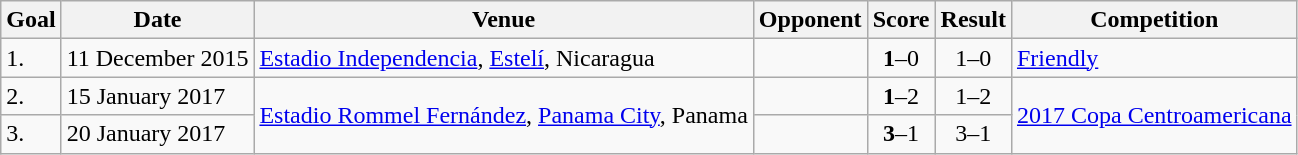<table class="wikitable plainrowheaders sortable">
<tr>
<th>Goal</th>
<th>Date</th>
<th>Venue</th>
<th>Opponent</th>
<th>Score</th>
<th>Result</th>
<th>Competition</th>
</tr>
<tr>
<td>1.</td>
<td>11 December 2015</td>
<td><a href='#'>Estadio Independencia</a>, <a href='#'>Estelí</a>, Nicaragua</td>
<td></td>
<td align=center><strong>1</strong>–0</td>
<td align=center>1–0</td>
<td><a href='#'>Friendly</a></td>
</tr>
<tr>
<td>2.</td>
<td>15 January 2017</td>
<td rowspan="2"><a href='#'>Estadio Rommel Fernández</a>, <a href='#'>Panama City</a>, Panama</td>
<td></td>
<td align=center><strong>1</strong>–2</td>
<td align=center>1–2</td>
<td rowspan="2"><a href='#'>2017 Copa Centroamericana</a></td>
</tr>
<tr>
<td>3.</td>
<td>20 January 2017</td>
<td></td>
<td align=center><strong>3</strong>–1</td>
<td align=center>3–1</td>
</tr>
</table>
